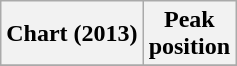<table class="wikitable plainrowheaders">
<tr>
<th>Chart (2013)</th>
<th>Peak<br>position</th>
</tr>
<tr>
</tr>
</table>
